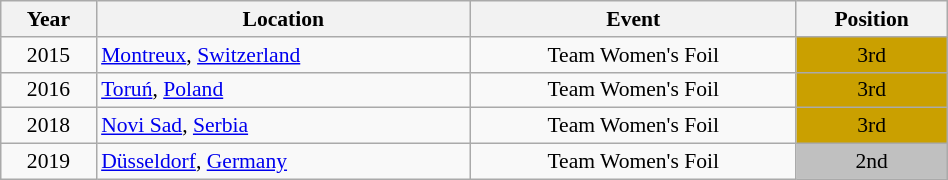<table class="wikitable" width="50%" style="font-size:90%; text-align:center;">
<tr>
<th>Year</th>
<th>Location</th>
<th>Event</th>
<th>Position</th>
</tr>
<tr>
<td>2015</td>
<td rowspan="1" align="left"> <a href='#'>Montreux</a>, <a href='#'>Switzerland</a></td>
<td>Team Women's Foil</td>
<td bgcolor="caramel">3rd</td>
</tr>
<tr>
<td>2016</td>
<td rowspan="1" align="left"> <a href='#'>Toruń</a>, <a href='#'>Poland</a></td>
<td>Team Women's Foil</td>
<td bgcolor="caramel">3rd</td>
</tr>
<tr>
<td>2018</td>
<td rowspan="1" align="left"> <a href='#'>Novi Sad</a>, <a href='#'>Serbia</a></td>
<td>Team Women's Foil</td>
<td bgcolor="caramel">3rd</td>
</tr>
<tr>
<td>2019</td>
<td rowspan="1" align="left"> <a href='#'>Düsseldorf</a>, <a href='#'>Germany</a></td>
<td>Team Women's Foil</td>
<td bgcolor="silver">2nd</td>
</tr>
</table>
